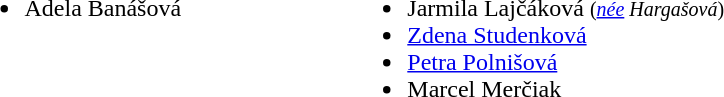<table border=0|>
<tr>
<td valign=top width=50%><br><ul><li>Adela Banášová</li></ul></td>
<td valign=top width=50%><br><ul><li>Jarmila Lajčáková <small>(<em><a href='#'>née</a> Hargašová</em>)</small></li><li><a href='#'>Zdena Studenková</a></li><li><a href='#'>Petra Polnišová</a></li><li>Marcel Merčiak</li></ul></td>
</tr>
</table>
